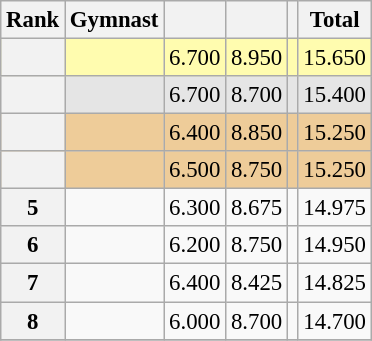<table class="wikitable sortable" style="text-align:center; font-size:95%">
<tr>
<th scope=col>Rank</th>
<th scope=col>Gymnast</th>
<th scope=col></th>
<th scope=col></th>
<th scope=col></th>
<th scope=col>Total</th>
</tr>
<tr bgcolor=fffcaf>
<th scope=row></th>
<td align=left></td>
<td>6.700</td>
<td>8.950</td>
<td></td>
<td>15.650</td>
</tr>
<tr bgcolor=e5e5e5>
<th scope=row></th>
<td align=left></td>
<td>6.700</td>
<td>8.700</td>
<td></td>
<td>15.400</td>
</tr>
<tr bgcolor=eecc99>
<th scope=row></th>
<td align=left></td>
<td>6.400</td>
<td>8.850</td>
<td></td>
<td>15.250</td>
</tr>
<tr bgcolor=eecc99>
<th scope=row></th>
<td align=left></td>
<td>6.500</td>
<td>8.750</td>
<td></td>
<td>15.250</td>
</tr>
<tr>
<th scope=row>5</th>
<td align=left></td>
<td>6.300</td>
<td>8.675</td>
<td></td>
<td>14.975</td>
</tr>
<tr>
<th scope=row>6</th>
<td align=left></td>
<td>6.200</td>
<td>8.750</td>
<td></td>
<td>14.950</td>
</tr>
<tr>
<th scope=row>7</th>
<td align=left></td>
<td>6.400</td>
<td>8.425</td>
<td></td>
<td>14.825</td>
</tr>
<tr>
<th scope=row>8</th>
<td align=left></td>
<td>6.000</td>
<td>8.700</td>
<td></td>
<td>14.700</td>
</tr>
<tr>
</tr>
</table>
